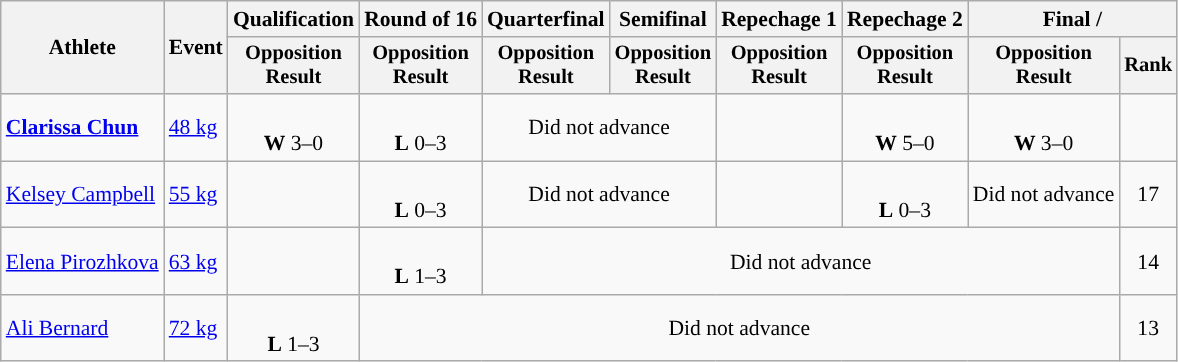<table class=wikitable style=font-size:90%;text-align:center>
<tr>
<th rowspan=2>Athlete</th>
<th rowspan=2>Event</th>
<th>Qualification</th>
<th>Round of 16</th>
<th>Quarterfinal</th>
<th>Semifinal</th>
<th>Repechage 1</th>
<th>Repechage 2</th>
<th colspan=2>Final / </th>
</tr>
<tr style="font-size:95%">
<th>Opposition<br>Result</th>
<th>Opposition<br>Result</th>
<th>Opposition<br>Result</th>
<th>Opposition<br>Result</th>
<th>Opposition<br>Result</th>
<th>Opposition<br>Result</th>
<th>Opposition<br>Result</th>
<th>Rank</th>
</tr>
<tr>
<td align=left><strong><a href='#'>Clarissa Chun</a></strong></td>
<td align=left><a href='#'>48 kg</a></td>
<td><br><strong>W</strong> 3–0 <sup></sup></td>
<td><br><strong>L</strong> 0–3 <sup></sup></td>
<td colspan=2>Did not advance</td>
<td></td>
<td><br><strong>W</strong> 5–0 <sup></sup></td>
<td><br><strong>W</strong> 3–0 <sup></sup></td>
<td></td>
</tr>
<tr>
<td align=left><a href='#'>Kelsey Campbell</a></td>
<td align=left><a href='#'>55 kg</a></td>
<td></td>
<td><br><strong>L</strong> 0–3 <sup></sup></td>
<td colspan=2>Did not advance</td>
<td></td>
<td><br><strong>L</strong> 0–3 <sup></sup></td>
<td>Did not advance</td>
<td>17</td>
</tr>
<tr>
<td align=left><a href='#'>Elena Pirozhkova</a></td>
<td align=left><a href='#'>63 kg</a></td>
<td></td>
<td><br><strong>L</strong> 1–3 <sup></sup></td>
<td colspan=5>Did not advance</td>
<td>14</td>
</tr>
<tr>
<td align=left><a href='#'>Ali Bernard</a></td>
<td align=left><a href='#'>72 kg</a></td>
<td><br><strong>L</strong> 1–3 <sup></sup></td>
<td colspan=6>Did not advance</td>
<td>13</td>
</tr>
</table>
